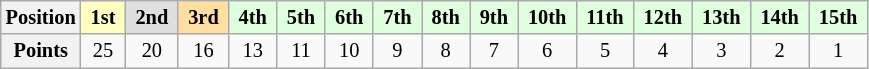<table class="wikitable" style="font-size:85%; text-align:center">
<tr>
<th>Position</th>
<td style="background:#ffffbf;"> <strong>1st</strong> </td>
<td style="background:#dfdfdf;"> <strong>2nd</strong> </td>
<td style="background:#ffdf9f;"> <strong>3rd</strong> </td>
<td style="background:#dfffdf;"> <strong>4th</strong> </td>
<td style="background:#dfffdf;"> <strong>5th</strong> </td>
<td style="background:#dfffdf;"> <strong>6th</strong> </td>
<td style="background:#dfffdf;"> <strong>7th</strong> </td>
<td style="background:#dfffdf;"> <strong>8th</strong> </td>
<td style="background:#dfffdf;"> <strong>9th</strong> </td>
<td style="background:#dfffdf;"> <strong>10th</strong> </td>
<td style="background:#dfffdf;"> <strong>11th</strong> </td>
<td style="background:#dfffdf;"> <strong>12th</strong> </td>
<td style="background:#dfffdf;"> <strong>13th</strong> </td>
<td style="background:#dfffdf;"> <strong>14th</strong> </td>
<td style="background:#dfffdf;"> <strong>15th</strong> </td>
</tr>
<tr>
<th>Points</th>
<td>25</td>
<td>20</td>
<td>16</td>
<td>13</td>
<td>11</td>
<td>10</td>
<td>9</td>
<td>8</td>
<td>7</td>
<td>6</td>
<td>5</td>
<td>4</td>
<td>3</td>
<td>2</td>
<td>1</td>
</tr>
</table>
